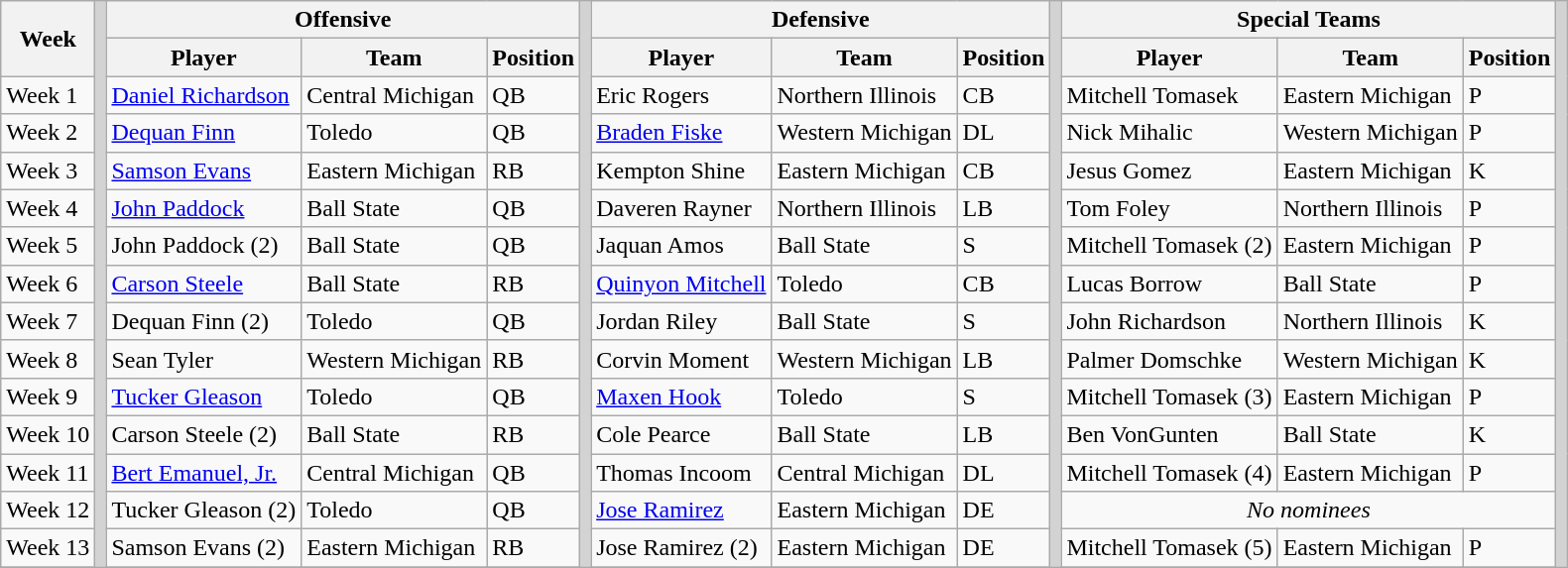<table class="wikitable" border="1">
<tr>
<th rowspan="2">Week</th>
<th rowSpan="17" style="background-color:lightgrey;"></th>
<th colspan="3">Offensive</th>
<th rowSpan="17" style="background-color:lightgrey;"></th>
<th colspan="3">Defensive</th>
<th rowSpan="17" style="background-color:lightgrey;"></th>
<th colspan="3">Special Teams</th>
<th rowSpan="17" style="background-color:lightgrey;"></th>
</tr>
<tr>
<th>Player</th>
<th>Team</th>
<th>Position</th>
<th>Player</th>
<th>Team</th>
<th>Position</th>
<th>Player</th>
<th>Team</th>
<th>Position</th>
</tr>
<tr>
<td>Week 1</td>
<td><a href='#'>Daniel Richardson</a></td>
<td>Central Michigan</td>
<td>QB</td>
<td>Eric Rogers</td>
<td>Northern Illinois</td>
<td>CB</td>
<td>Mitchell Tomasek</td>
<td>Eastern Michigan</td>
<td>P</td>
</tr>
<tr>
<td>Week 2</td>
<td><a href='#'>Dequan Finn</a></td>
<td>Toledo</td>
<td>QB</td>
<td><a href='#'>Braden Fiske</a></td>
<td>Western Michigan</td>
<td>DL</td>
<td>Nick Mihalic</td>
<td>Western Michigan</td>
<td>P</td>
</tr>
<tr>
<td>Week 3</td>
<td><a href='#'>Samson Evans</a></td>
<td>Eastern Michigan</td>
<td>RB</td>
<td>Kempton Shine</td>
<td>Eastern Michigan</td>
<td>CB</td>
<td>Jesus Gomez</td>
<td>Eastern Michigan</td>
<td>K</td>
</tr>
<tr>
<td>Week 4</td>
<td><a href='#'>John Paddock</a></td>
<td>Ball State</td>
<td>QB</td>
<td>Daveren Rayner</td>
<td>Northern Illinois</td>
<td>LB</td>
<td>Tom Foley</td>
<td>Northern Illinois</td>
<td>P</td>
</tr>
<tr>
<td>Week 5</td>
<td>John Paddock (2)</td>
<td>Ball State</td>
<td>QB</td>
<td>Jaquan Amos</td>
<td>Ball State</td>
<td>S</td>
<td>Mitchell Tomasek (2)</td>
<td>Eastern Michigan</td>
<td>P</td>
</tr>
<tr>
<td>Week 6</td>
<td><a href='#'>Carson Steele</a></td>
<td>Ball State</td>
<td>RB</td>
<td><a href='#'>Quinyon Mitchell</a></td>
<td>Toledo</td>
<td>CB</td>
<td>Lucas Borrow</td>
<td>Ball State</td>
<td>P</td>
</tr>
<tr>
<td>Week 7</td>
<td>Dequan Finn (2)</td>
<td>Toledo</td>
<td>QB</td>
<td>Jordan Riley</td>
<td>Ball State</td>
<td>S</td>
<td>John Richardson</td>
<td>Northern Illinois</td>
<td>K</td>
</tr>
<tr>
<td>Week 8</td>
<td>Sean Tyler</td>
<td>Western Michigan</td>
<td>RB</td>
<td>Corvin Moment</td>
<td>Western Michigan</td>
<td>LB</td>
<td>Palmer Domschke</td>
<td>Western Michigan</td>
<td>K</td>
</tr>
<tr>
<td>Week 9</td>
<td><a href='#'>Tucker Gleason</a></td>
<td>Toledo</td>
<td>QB</td>
<td><a href='#'>Maxen Hook</a></td>
<td>Toledo</td>
<td>S</td>
<td>Mitchell Tomasek (3)</td>
<td>Eastern Michigan</td>
<td>P</td>
</tr>
<tr>
<td>Week 10</td>
<td>Carson Steele (2)</td>
<td>Ball State</td>
<td>RB</td>
<td>Cole Pearce</td>
<td>Ball State</td>
<td>LB</td>
<td>Ben VonGunten</td>
<td>Ball State</td>
<td>K</td>
</tr>
<tr>
<td>Week 11</td>
<td><a href='#'>Bert Emanuel, Jr.</a></td>
<td>Central Michigan</td>
<td>QB</td>
<td>Thomas Incoom</td>
<td>Central Michigan</td>
<td>DL</td>
<td>Mitchell Tomasek (4)</td>
<td>Eastern Michigan</td>
<td>P</td>
</tr>
<tr>
<td>Week 12</td>
<td>Tucker Gleason (2)</td>
<td>Toledo</td>
<td>QB</td>
<td><a href='#'>Jose Ramirez</a></td>
<td>Eastern Michigan</td>
<td>DE</td>
<td colspan=3 align=center><em>No nominees</em></td>
</tr>
<tr>
<td>Week 13</td>
<td>Samson Evans (2)</td>
<td>Eastern Michigan</td>
<td>RB</td>
<td>Jose Ramirez (2)</td>
<td>Eastern Michigan</td>
<td>DE</td>
<td>Mitchell Tomasek (5)</td>
<td>Eastern Michigan</td>
<td>P</td>
</tr>
<tr>
</tr>
</table>
